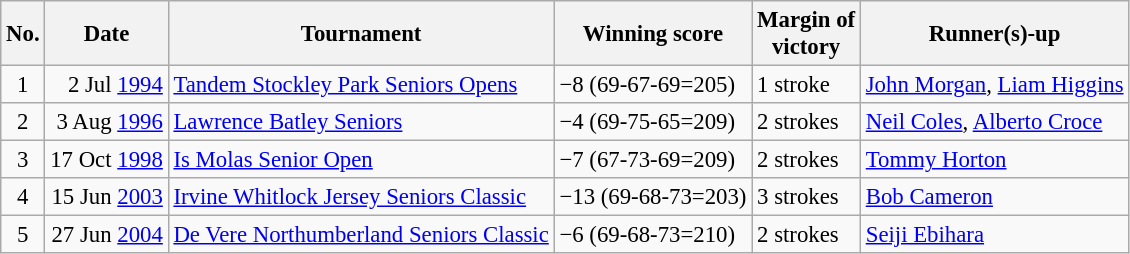<table class="wikitable" style="font-size:95%;">
<tr>
<th>No.</th>
<th>Date</th>
<th>Tournament</th>
<th>Winning score</th>
<th>Margin of<br>victory</th>
<th>Runner(s)-up</th>
</tr>
<tr>
<td align=center>1</td>
<td align=right>2 Jul <a href='#'>1994</a></td>
<td><a href='#'>Tandem Stockley Park Seniors Opens</a></td>
<td>−8 (69-67-69=205)</td>
<td>1 stroke</td>
<td> <a href='#'>John Morgan</a>,  <a href='#'>Liam Higgins</a></td>
</tr>
<tr>
<td align=center>2</td>
<td align=right>3 Aug <a href='#'>1996</a></td>
<td><a href='#'>Lawrence Batley Seniors</a></td>
<td>−4 (69-75-65=209)</td>
<td>2 strokes</td>
<td> <a href='#'>Neil Coles</a>,  <a href='#'>Alberto Croce</a></td>
</tr>
<tr>
<td align=center>3</td>
<td align=right>17 Oct <a href='#'>1998</a></td>
<td><a href='#'>Is Molas Senior Open</a></td>
<td>−7 (67-73-69=209)</td>
<td>2 strokes</td>
<td> <a href='#'>Tommy Horton</a></td>
</tr>
<tr>
<td align=center>4</td>
<td align=right>15 Jun <a href='#'>2003</a></td>
<td><a href='#'>Irvine Whitlock Jersey Seniors Classic</a></td>
<td>−13 (69-68-73=203)</td>
<td>3 strokes</td>
<td> <a href='#'>Bob Cameron</a></td>
</tr>
<tr>
<td align=center>5</td>
<td align=right>27 Jun <a href='#'>2004</a></td>
<td><a href='#'>De Vere Northumberland Seniors Classic</a></td>
<td>−6 (69-68-73=210)</td>
<td>2 strokes</td>
<td> <a href='#'>Seiji Ebihara</a></td>
</tr>
</table>
